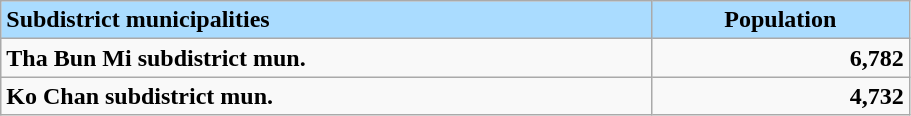<table class="wikitable" style="width:48%; display:inline-table;">
<tr>
<td style= "background: #aadcff;"><strong>Subdistrict municipalities</strong></td>
<td style= "background: #aadcff; text-align:center;"><strong>Population</strong></td>
</tr>
<tr>
<td><strong>Tha Bun Mi subdistrict mun.</strong></td>
<td style="text-align:right; text-align:right;"><strong>6,782</strong></td>
</tr>
<tr>
<td><strong>Ko Chan subdistrict mun.</strong></td>
<td style="text-align:right;"><strong>4,732</strong></td>
</tr>
</table>
